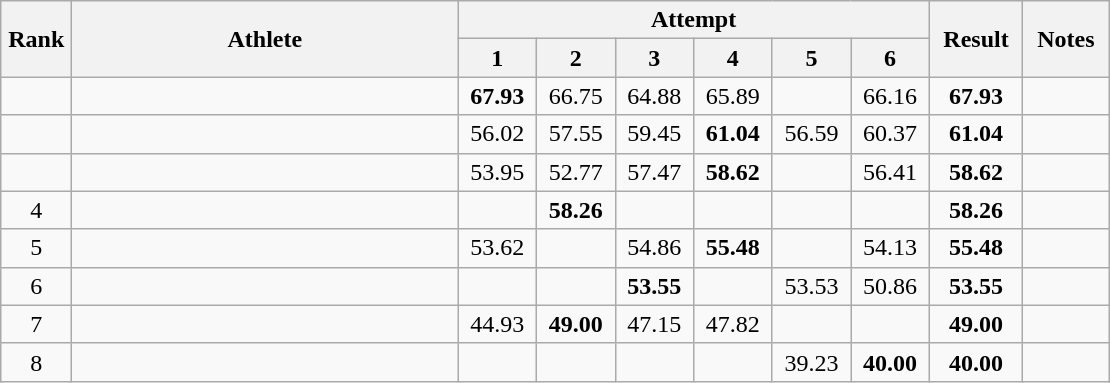<table class="wikitable sortable" style="text-align:center">
<tr>
<th rowspan=2 width=40>Rank</th>
<th rowspan=2 width=250>Athlete</th>
<th colspan=6>Attempt</th>
<th rowspan=2 width=55>Result</th>
<th rowspan=2 width=50>Notes</th>
</tr>
<tr>
<th width=45>1</th>
<th width=45>2</th>
<th width=45>3</th>
<th width=45>4</th>
<th width=45>5</th>
<th width=45>6</th>
</tr>
<tr>
<td></td>
<td align=left></td>
<td><strong>67.93</strong></td>
<td>66.75</td>
<td>64.88</td>
<td>65.89</td>
<td></td>
<td>66.16</td>
<td><strong>67.93</strong></td>
<td></td>
</tr>
<tr>
<td></td>
<td align=left></td>
<td>56.02</td>
<td>57.55</td>
<td>59.45</td>
<td><strong>61.04</strong></td>
<td>56.59</td>
<td>60.37</td>
<td><strong>61.04</strong></td>
<td></td>
</tr>
<tr>
<td></td>
<td align=left></td>
<td>53.95</td>
<td>52.77</td>
<td>57.47</td>
<td><strong>58.62</strong></td>
<td></td>
<td>56.41</td>
<td><strong>58.62</strong></td>
<td></td>
</tr>
<tr>
<td>4</td>
<td align=left></td>
<td></td>
<td><strong>58.26</strong></td>
<td></td>
<td></td>
<td></td>
<td></td>
<td><strong>58.26</strong></td>
<td></td>
</tr>
<tr>
<td>5</td>
<td align=left></td>
<td>53.62</td>
<td></td>
<td>54.86</td>
<td><strong>55.48</strong></td>
<td></td>
<td>54.13</td>
<td><strong>55.48</strong></td>
<td></td>
</tr>
<tr>
<td>6</td>
<td align=left></td>
<td></td>
<td></td>
<td><strong>53.55</strong></td>
<td></td>
<td>53.53</td>
<td>50.86</td>
<td><strong>53.55</strong></td>
<td></td>
</tr>
<tr>
<td>7</td>
<td align=left></td>
<td>44.93</td>
<td><strong>49.00</strong></td>
<td>47.15</td>
<td>47.82</td>
<td></td>
<td></td>
<td><strong>49.00</strong></td>
<td></td>
</tr>
<tr>
<td>8</td>
<td align=left></td>
<td></td>
<td></td>
<td></td>
<td></td>
<td>39.23</td>
<td><strong>40.00</strong></td>
<td><strong>40.00</strong></td>
<td></td>
</tr>
</table>
